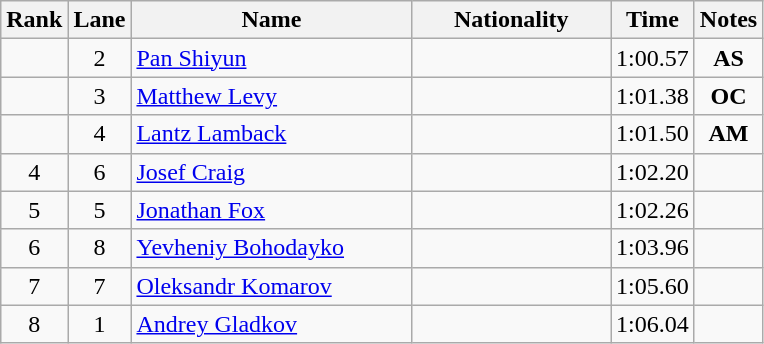<table class="wikitable sortable" style="text-align:center">
<tr>
<th>Rank</th>
<th>Lane</th>
<th style="width:180px">Name</th>
<th style="width:125px">Nationality</th>
<th>Time</th>
<th>Notes</th>
</tr>
<tr>
<td></td>
<td>2</td>
<td style="text-align:left;"><a href='#'>Pan Shiyun</a></td>
<td style="text-align:left;"></td>
<td>1:00.57</td>
<td><strong>AS</strong></td>
</tr>
<tr>
<td></td>
<td>3</td>
<td style="text-align:left;"><a href='#'>Matthew Levy</a></td>
<td style="text-align:left;"></td>
<td>1:01.38</td>
<td><strong>OC</strong></td>
</tr>
<tr>
<td></td>
<td>4</td>
<td style="text-align:left;"><a href='#'>Lantz Lamback</a></td>
<td style="text-align:left;"></td>
<td>1:01.50</td>
<td><strong>AM</strong></td>
</tr>
<tr>
<td>4</td>
<td>6</td>
<td style="text-align:left;"><a href='#'>Josef Craig</a></td>
<td style="text-align:left;"></td>
<td>1:02.20</td>
<td></td>
</tr>
<tr>
<td>5</td>
<td>5</td>
<td style="text-align:left;"><a href='#'>Jonathan Fox</a></td>
<td style="text-align:left;"></td>
<td>1:02.26</td>
<td></td>
</tr>
<tr>
<td>6</td>
<td>8</td>
<td style="text-align:left;"><a href='#'>Yevheniy Bohodayko</a></td>
<td style="text-align:left;"></td>
<td>1:03.96</td>
<td></td>
</tr>
<tr>
<td>7</td>
<td>7</td>
<td style="text-align:left;"><a href='#'>Oleksandr Komarov</a></td>
<td style="text-align:left;"></td>
<td>1:05.60</td>
<td></td>
</tr>
<tr>
<td>8</td>
<td>1</td>
<td style="text-align:left;"><a href='#'>Andrey Gladkov</a></td>
<td style="text-align:left;"></td>
<td>1:06.04</td>
<td></td>
</tr>
</table>
